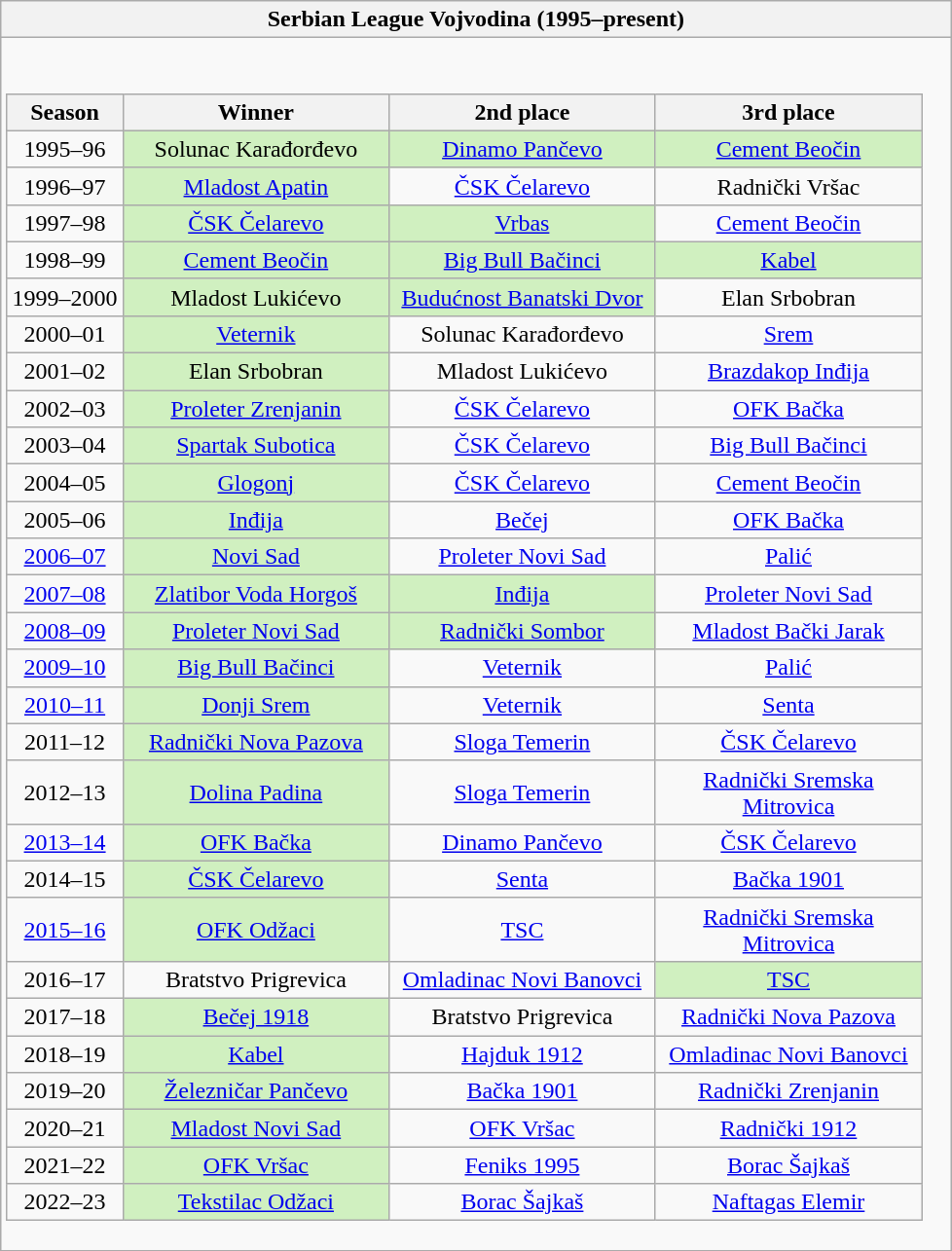<table class="wikitable collapsible" style="text-align:center">
<tr>
<th colspan="4">Serbian League Vojvodina (1995–present)</th>
</tr>
<tr>
<td><br><table class="wikitable sortable" style="text-align:center">
<tr>
<th>Season</th>
<th width="175">Winner</th>
<th width="175">2nd place</th>
<th width="175">3rd place</th>
</tr>
<tr>
<td>1995–96</td>
<td style="background-color:#D0F0C0">Solunac Karađorđevo</td>
<td style="background-color:#D0F0C0"><a href='#'>Dinamo Pančevo</a></td>
<td style="background-color:#D0F0C0"><a href='#'>Cement Beočin</a></td>
</tr>
<tr>
<td>1996–97</td>
<td style="background-color:#D0F0C0"><a href='#'>Mladost Apatin</a></td>
<td><a href='#'>ČSK Čelarevo</a></td>
<td>Radnički Vršac</td>
</tr>
<tr>
<td>1997–98</td>
<td style="background-color:#D0F0C0"><a href='#'>ČSK Čelarevo</a></td>
<td style="background-color:#D0F0C0"><a href='#'>Vrbas</a></td>
<td><a href='#'>Cement Beočin</a></td>
</tr>
<tr>
<td>1998–99</td>
<td style="background-color:#D0F0C0"><a href='#'>Cement Beočin</a></td>
<td style="background-color:#D0F0C0"><a href='#'>Big Bull Bačinci</a></td>
<td style="background-color:#D0F0C0"><a href='#'>Kabel</a></td>
</tr>
<tr>
<td>1999–2000</td>
<td style="background-color:#D0F0C0">Mladost Lukićevo</td>
<td style="background-color:#D0F0C0"><a href='#'>Budućnost Banatski Dvor</a></td>
<td>Elan Srbobran</td>
</tr>
<tr>
<td>2000–01</td>
<td style="background-color:#D0F0C0"><a href='#'>Veternik</a></td>
<td>Solunac Karađorđevo</td>
<td><a href='#'>Srem</a></td>
</tr>
<tr>
<td>2001–02</td>
<td style="background-color:#D0F0C0">Elan Srbobran</td>
<td>Mladost Lukićevo</td>
<td><a href='#'>Brazdakop Inđija</a></td>
</tr>
<tr>
<td>2002–03</td>
<td style="background-color:#D0F0C0"><a href='#'>Proleter Zrenjanin</a></td>
<td><a href='#'>ČSK Čelarevo</a></td>
<td><a href='#'>OFK Bačka</a></td>
</tr>
<tr>
<td>2003–04</td>
<td style="background-color:#D0F0C0"><a href='#'>Spartak Subotica</a></td>
<td><a href='#'>ČSK Čelarevo</a></td>
<td><a href='#'>Big Bull Bačinci</a></td>
</tr>
<tr>
<td>2004–05</td>
<td style="background-color:#D0F0C0"><a href='#'>Glogonj</a></td>
<td><a href='#'>ČSK Čelarevo</a></td>
<td><a href='#'>Cement Beočin</a></td>
</tr>
<tr>
<td>2005–06</td>
<td style="background-color:#D0F0C0"><a href='#'>Inđija</a></td>
<td><a href='#'>Bečej</a></td>
<td><a href='#'>OFK Bačka</a></td>
</tr>
<tr>
<td><a href='#'>2006–07</a></td>
<td style="background-color:#D0F0C0"><a href='#'>Novi Sad</a></td>
<td><a href='#'>Proleter Novi Sad</a></td>
<td><a href='#'>Palić</a></td>
</tr>
<tr>
<td><a href='#'>2007–08</a></td>
<td style="background-color:#D0F0C0"><a href='#'>Zlatibor Voda Horgoš</a></td>
<td style="background-color:#D0F0C0"><a href='#'>Inđija</a></td>
<td><a href='#'>Proleter Novi Sad</a></td>
</tr>
<tr>
<td><a href='#'>2008–09</a></td>
<td style="background-color:#D0F0C0"><a href='#'>Proleter Novi Sad</a></td>
<td style="background-color:#D0F0C0"><a href='#'>Radnički Sombor</a></td>
<td><a href='#'>Mladost Bački Jarak</a></td>
</tr>
<tr>
<td><a href='#'>2009–10</a></td>
<td style="background-color:#D0F0C0"><a href='#'>Big Bull Bačinci</a></td>
<td><a href='#'>Veternik</a></td>
<td><a href='#'>Palić</a></td>
</tr>
<tr>
<td><a href='#'>2010–11</a></td>
<td style="background-color:#D0F0C0"><a href='#'>Donji Srem</a></td>
<td><a href='#'>Veternik</a></td>
<td><a href='#'>Senta</a></td>
</tr>
<tr>
<td>2011–12</td>
<td style="background-color:#D0F0C0"><a href='#'>Radnički Nova Pazova</a></td>
<td><a href='#'>Sloga Temerin</a></td>
<td><a href='#'>ČSK Čelarevo</a></td>
</tr>
<tr>
<td>2012–13</td>
<td style="background-color:#D0F0C0"><a href='#'>Dolina Padina</a></td>
<td><a href='#'>Sloga Temerin</a></td>
<td><a href='#'>Radnički Sremska Mitrovica</a></td>
</tr>
<tr>
<td><a href='#'>2013–14</a></td>
<td style="background-color:#D0F0C0"><a href='#'>OFK Bačka</a></td>
<td><a href='#'>Dinamo Pančevo</a></td>
<td><a href='#'>ČSK Čelarevo</a></td>
</tr>
<tr>
<td>2014–15</td>
<td style="background-color:#D0F0C0"><a href='#'>ČSK Čelarevo</a></td>
<td><a href='#'>Senta</a></td>
<td><a href='#'>Bačka 1901</a></td>
</tr>
<tr>
<td><a href='#'>2015–16</a></td>
<td style="background-color:#D0F0C0"><a href='#'>OFK Odžaci</a></td>
<td><a href='#'>TSC</a></td>
<td><a href='#'>Radnički Sremska Mitrovica</a></td>
</tr>
<tr>
<td>2016–17</td>
<td>Bratstvo Prigrevica</td>
<td><a href='#'>Omladinac Novi Banovci</a></td>
<td style="background-color:#D0F0C0"><a href='#'>TSC</a></td>
</tr>
<tr>
<td>2017–18</td>
<td style="background-color:#D0F0C0"><a href='#'>Bečej 1918</a></td>
<td>Bratstvo Prigrevica</td>
<td><a href='#'>Radnički Nova Pazova</a></td>
</tr>
<tr>
<td>2018–19</td>
<td style="background-color:#D0F0C0"><a href='#'>Kabel</a></td>
<td><a href='#'>Hajduk 1912</a></td>
<td><a href='#'>Omladinac Novi Banovci</a></td>
</tr>
<tr>
<td>2019–20</td>
<td style="background-color:#D0F0C0"><a href='#'>Železničar Pančevo</a></td>
<td><a href='#'>Bačka 1901</a></td>
<td><a href='#'>Radnički Zrenjanin</a></td>
</tr>
<tr>
<td>2020–21</td>
<td style="background-color:#D0F0C0"><a href='#'>Mladost Novi Sad</a></td>
<td><a href='#'>OFK Vršac</a></td>
<td><a href='#'>Radnički 1912</a></td>
</tr>
<tr>
<td>2021–22</td>
<td style="background-color:#D0F0C0"><a href='#'>OFK Vršac</a></td>
<td><a href='#'>Feniks 1995</a></td>
<td><a href='#'>Borac Šajkaš</a></td>
</tr>
<tr>
<td>2022–23</td>
<td style="background-color:#D0F0C0"><a href='#'>Tekstilac Odžaci</a></td>
<td><a href='#'>Borac Šajkaš</a></td>
<td><a href='#'>Naftagas Elemir</a></td>
</tr>
</table>
</td>
</tr>
</table>
